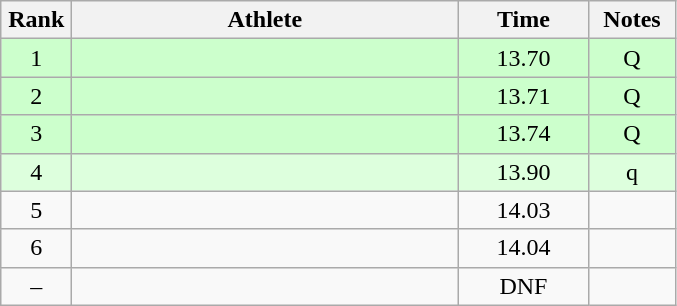<table class="wikitable" style="text-align:center">
<tr>
<th width=40>Rank</th>
<th width=250>Athlete</th>
<th width=80>Time</th>
<th width=50>Notes</th>
</tr>
<tr bgcolor=ccffcc>
<td>1</td>
<td align=left></td>
<td>13.70</td>
<td>Q</td>
</tr>
<tr bgcolor=ccffcc>
<td>2</td>
<td align=left></td>
<td>13.71</td>
<td>Q</td>
</tr>
<tr bgcolor=ccffcc>
<td>3</td>
<td align=left></td>
<td>13.74</td>
<td>Q</td>
</tr>
<tr bgcolor=ddffdd>
<td>4</td>
<td align=left></td>
<td>13.90</td>
<td>q</td>
</tr>
<tr>
<td>5</td>
<td align=left></td>
<td>14.03</td>
<td></td>
</tr>
<tr>
<td>6</td>
<td align=left></td>
<td>14.04</td>
<td></td>
</tr>
<tr>
<td>–</td>
<td align=left></td>
<td>DNF</td>
<td></td>
</tr>
</table>
